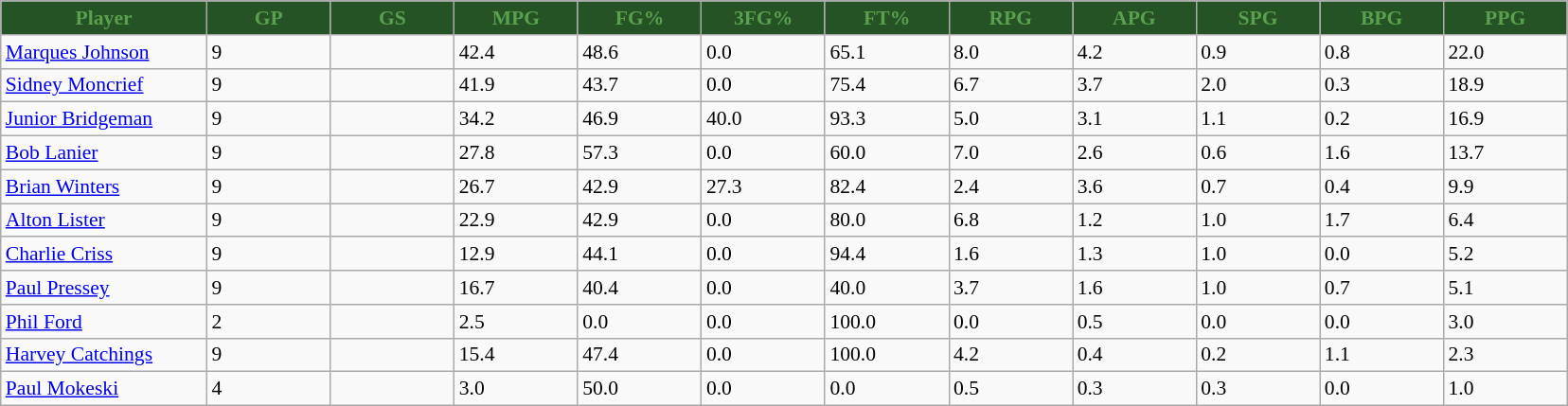<table class="wikitable sortable" style="font-size: 90%">
<tr>
<th style="background:#255325; color:#59A04F" width="10%">Player</th>
<th style="background:#255325; color:#59A04F" width="6%">GP</th>
<th style="background:#255325; color:#59A04F" width="6%">GS</th>
<th style="background:#255325; color:#59A04F" width="6%">MPG</th>
<th style="background:#255325; color:#59A04F" width="6%">FG%</th>
<th style="background:#255325; color:#59A04F" width="6%">3FG%</th>
<th style="background:#255325; color:#59A04F" width="6%">FT%</th>
<th style="background:#255325; color:#59A04F" width="6%">RPG</th>
<th style="background:#255325; color:#59A04F" width="6%">APG</th>
<th style="background:#255325; color:#59A04F" width="6%">SPG</th>
<th style="background:#255325; color:#59A04F" width="6%">BPG</th>
<th style="background:#255325; color:#59A04F" width="6%">PPG</th>
</tr>
<tr>
<td><a href='#'>Marques Johnson</a></td>
<td>9</td>
<td></td>
<td>42.4</td>
<td>48.6</td>
<td>0.0</td>
<td>65.1</td>
<td>8.0</td>
<td>4.2</td>
<td>0.9</td>
<td>0.8</td>
<td>22.0</td>
</tr>
<tr>
<td><a href='#'>Sidney Moncrief</a></td>
<td>9</td>
<td></td>
<td>41.9</td>
<td>43.7</td>
<td>0.0</td>
<td>75.4</td>
<td>6.7</td>
<td>3.7</td>
<td>2.0</td>
<td>0.3</td>
<td>18.9</td>
</tr>
<tr>
<td><a href='#'>Junior Bridgeman</a></td>
<td>9</td>
<td></td>
<td>34.2</td>
<td>46.9</td>
<td>40.0</td>
<td>93.3</td>
<td>5.0</td>
<td>3.1</td>
<td>1.1</td>
<td>0.2</td>
<td>16.9</td>
</tr>
<tr>
<td><a href='#'>Bob Lanier</a></td>
<td>9</td>
<td></td>
<td>27.8</td>
<td>57.3</td>
<td>0.0</td>
<td>60.0</td>
<td>7.0</td>
<td>2.6</td>
<td>0.6</td>
<td>1.6</td>
<td>13.7</td>
</tr>
<tr>
<td><a href='#'>Brian Winters</a></td>
<td>9</td>
<td></td>
<td>26.7</td>
<td>42.9</td>
<td>27.3</td>
<td>82.4</td>
<td>2.4</td>
<td>3.6</td>
<td>0.7</td>
<td>0.4</td>
<td>9.9</td>
</tr>
<tr>
<td><a href='#'>Alton Lister</a></td>
<td>9</td>
<td></td>
<td>22.9</td>
<td>42.9</td>
<td>0.0</td>
<td>80.0</td>
<td>6.8</td>
<td>1.2</td>
<td>1.0</td>
<td>1.7</td>
<td>6.4</td>
</tr>
<tr>
<td><a href='#'>Charlie Criss</a></td>
<td>9</td>
<td></td>
<td>12.9</td>
<td>44.1</td>
<td>0.0</td>
<td>94.4</td>
<td>1.6</td>
<td>1.3</td>
<td>1.0</td>
<td>0.0</td>
<td>5.2</td>
</tr>
<tr>
<td><a href='#'>Paul Pressey</a></td>
<td>9</td>
<td></td>
<td>16.7</td>
<td>40.4</td>
<td>0.0</td>
<td>40.0</td>
<td>3.7</td>
<td>1.6</td>
<td>1.0</td>
<td>0.7</td>
<td>5.1</td>
</tr>
<tr>
<td><a href='#'>Phil Ford</a></td>
<td>2</td>
<td></td>
<td>2.5</td>
<td>0.0</td>
<td>0.0</td>
<td>100.0</td>
<td>0.0</td>
<td>0.5</td>
<td>0.0</td>
<td>0.0</td>
<td>3.0</td>
</tr>
<tr>
<td><a href='#'>Harvey Catchings</a></td>
<td>9</td>
<td></td>
<td>15.4</td>
<td>47.4</td>
<td>0.0</td>
<td>100.0</td>
<td>4.2</td>
<td>0.4</td>
<td>0.2</td>
<td>1.1</td>
<td>2.3</td>
</tr>
<tr>
<td><a href='#'>Paul Mokeski</a></td>
<td>4</td>
<td></td>
<td>3.0</td>
<td>50.0</td>
<td>0.0</td>
<td>0.0</td>
<td>0.5</td>
<td>0.3</td>
<td>0.3</td>
<td>0.0</td>
<td>1.0</td>
</tr>
</table>
